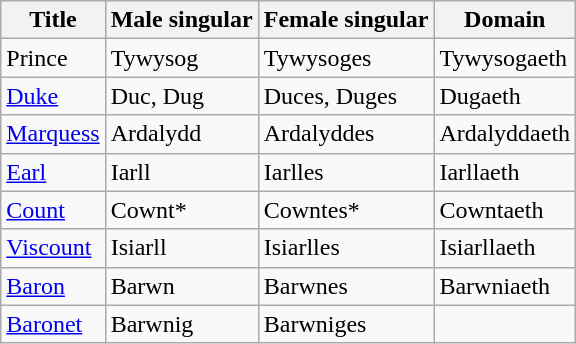<table class="wikitable" style="text-align:left">
<tr>
<th>Title</th>
<th>Male singular</th>
<th>Female singular</th>
<th>Domain</th>
</tr>
<tr>
<td>Prince</td>
<td>Tywysog</td>
<td>Tywysoges</td>
<td>Tywysogaeth</td>
</tr>
<tr>
<td><a href='#'>Duke</a></td>
<td>Duc, Dug</td>
<td>Duces, Duges</td>
<td>Dugaeth</td>
</tr>
<tr>
<td><a href='#'>Marquess</a></td>
<td>Ardalydd</td>
<td>Ardalyddes</td>
<td>Ardalyddaeth</td>
</tr>
<tr>
<td><a href='#'>Earl</a></td>
<td>Iarll</td>
<td>Iarlles</td>
<td>Iarllaeth</td>
</tr>
<tr>
<td><a href='#'>Count</a></td>
<td>Cownt*</td>
<td>Cowntes*</td>
<td>Cowntaeth</td>
</tr>
<tr>
<td><a href='#'>Viscount</a></td>
<td>Isiarll</td>
<td>Isiarlles</td>
<td>Isiarllaeth</td>
</tr>
<tr>
<td><a href='#'>Baron</a></td>
<td>Barwn</td>
<td>Barwnes</td>
<td>Barwniaeth</td>
</tr>
<tr>
<td><a href='#'>Baronet</a></td>
<td>Barwnig</td>
<td>Barwniges</td>
<td></td>
</tr>
</table>
